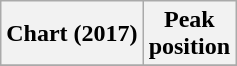<table class="wikitable sortable plainrowheaders" style="text-align:center">
<tr>
<th scope="col">Chart (2017)</th>
<th scope="col">Peak<br>position</th>
</tr>
<tr>
</tr>
</table>
